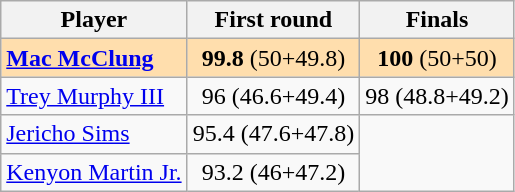<table class="wikitable sortable">
<tr>
<th>Player</th>
<th>First round</th>
<th>Finals</th>
</tr>
<tr style="background:#ffdead; text-align:center;">
<td align="left"><strong><a href='#'>Mac McClung</a></strong> </td>
<td><strong>99.8</strong> (50+49.8)</td>
<td><strong>100</strong> (50+50)</td>
</tr>
<tr align="center">
<td align="left"><a href='#'>Trey Murphy III</a> </td>
<td>96 (46.6+49.4)</td>
<td>98 (48.8+49.2)</td>
</tr>
<tr align="center">
<td align="left"><a href='#'>Jericho Sims</a> </td>
<td>95.4 (47.6+47.8)</td>
<td rowspan="2"></td>
</tr>
<tr align="center">
<td align="left"><a href='#'>Kenyon Martin Jr.</a> </td>
<td>93.2 (46+47.2)</td>
</tr>
</table>
